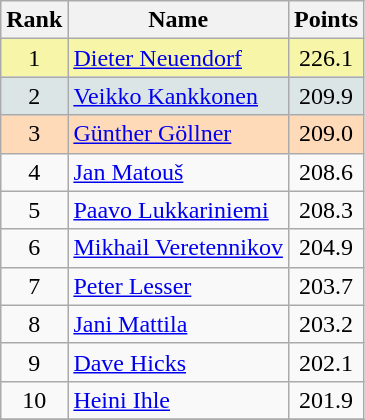<table class="wikitable sortable">
<tr>
<th align=Center>Rank</th>
<th>Name</th>
<th>Points</th>
</tr>
<tr style="background:#F7F6A8">
<td align=center>1</td>
<td> <a href='#'>Dieter Neuendorf</a></td>
<td align=center>226.1</td>
</tr>
<tr style="background: #DCE5E5;">
<td align=center>2</td>
<td> <a href='#'>Veikko Kankkonen</a></td>
<td align=center>209.9</td>
</tr>
<tr style="background: #FFDAB9;">
<td align=center>3</td>
<td> <a href='#'>Günther Göllner</a></td>
<td align=center>209.0</td>
</tr>
<tr>
<td align=center>4</td>
<td> <a href='#'>Jan Matouš</a></td>
<td align=center>208.6</td>
</tr>
<tr>
<td align=center>5</td>
<td> <a href='#'>Paavo Lukkariniemi</a></td>
<td align=center>208.3</td>
</tr>
<tr>
<td align=center>6</td>
<td> <a href='#'>Mikhail Veretennikov</a></td>
<td align=center>204.9</td>
</tr>
<tr>
<td align=center>7</td>
<td> <a href='#'>Peter Lesser</a></td>
<td align=center>203.7</td>
</tr>
<tr>
<td align=center>8</td>
<td> <a href='#'>Jani Mattila</a></td>
<td align=center>203.2</td>
</tr>
<tr>
<td align=center>9</td>
<td> <a href='#'>Dave Hicks</a></td>
<td align=center>202.1</td>
</tr>
<tr>
<td align=center>10</td>
<td> <a href='#'>Heini Ihle</a></td>
<td align=center>201.9</td>
</tr>
<tr>
</tr>
</table>
